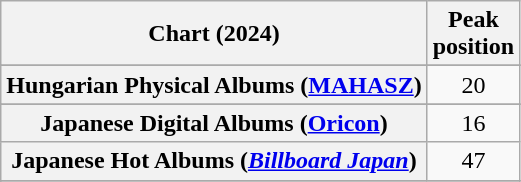<table class="wikitable sortable plainrowheaders" style="text-align:center">
<tr>
<th scope="col">Chart (2024)</th>
<th scope="col">Peak<br>position</th>
</tr>
<tr>
</tr>
<tr>
</tr>
<tr>
</tr>
<tr>
</tr>
<tr>
</tr>
<tr>
</tr>
<tr>
</tr>
<tr>
</tr>
<tr>
</tr>
<tr>
<th scope="row">Hungarian Physical Albums (<a href='#'>MAHASZ</a>)</th>
<td>20</td>
</tr>
<tr>
</tr>
<tr>
</tr>
<tr>
<th scope="row">Japanese Digital Albums (<a href='#'>Oricon</a>)</th>
<td>16</td>
</tr>
<tr>
<th scope="row">Japanese Hot Albums (<em><a href='#'>Billboard Japan</a></em>)</th>
<td>47</td>
</tr>
<tr>
</tr>
<tr>
</tr>
<tr>
</tr>
<tr>
</tr>
<tr>
</tr>
<tr>
</tr>
<tr>
</tr>
<tr>
</tr>
<tr>
</tr>
</table>
